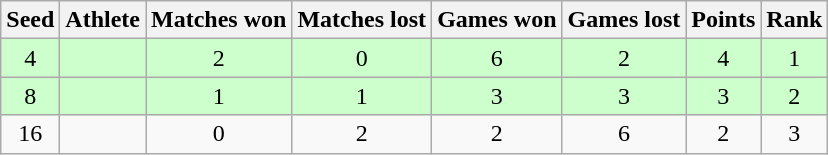<table class="wikitable">
<tr>
<th>Seed</th>
<th>Athlete</th>
<th>Matches won</th>
<th>Matches lost</th>
<th>Games won</th>
<th>Games lost</th>
<th>Points</th>
<th>Rank</th>
</tr>
<tr bgcolor="#ccffcc">
<td align="center">4</td>
<td></td>
<td align="center">2</td>
<td align="center">0</td>
<td align="center">6</td>
<td align="center">2</td>
<td align="center">4</td>
<td align="center">1</td>
</tr>
<tr bgcolor="#ccffcc">
<td align="center">8</td>
<td></td>
<td align="center">1</td>
<td align="center">1</td>
<td align="center">3</td>
<td align="center">3</td>
<td align="center">3</td>
<td align="center">2</td>
</tr>
<tr>
<td align="center">16</td>
<td></td>
<td align="center">0</td>
<td align="center">2</td>
<td align="center">2</td>
<td align="center">6</td>
<td align="center">2</td>
<td align="center">3</td>
</tr>
</table>
